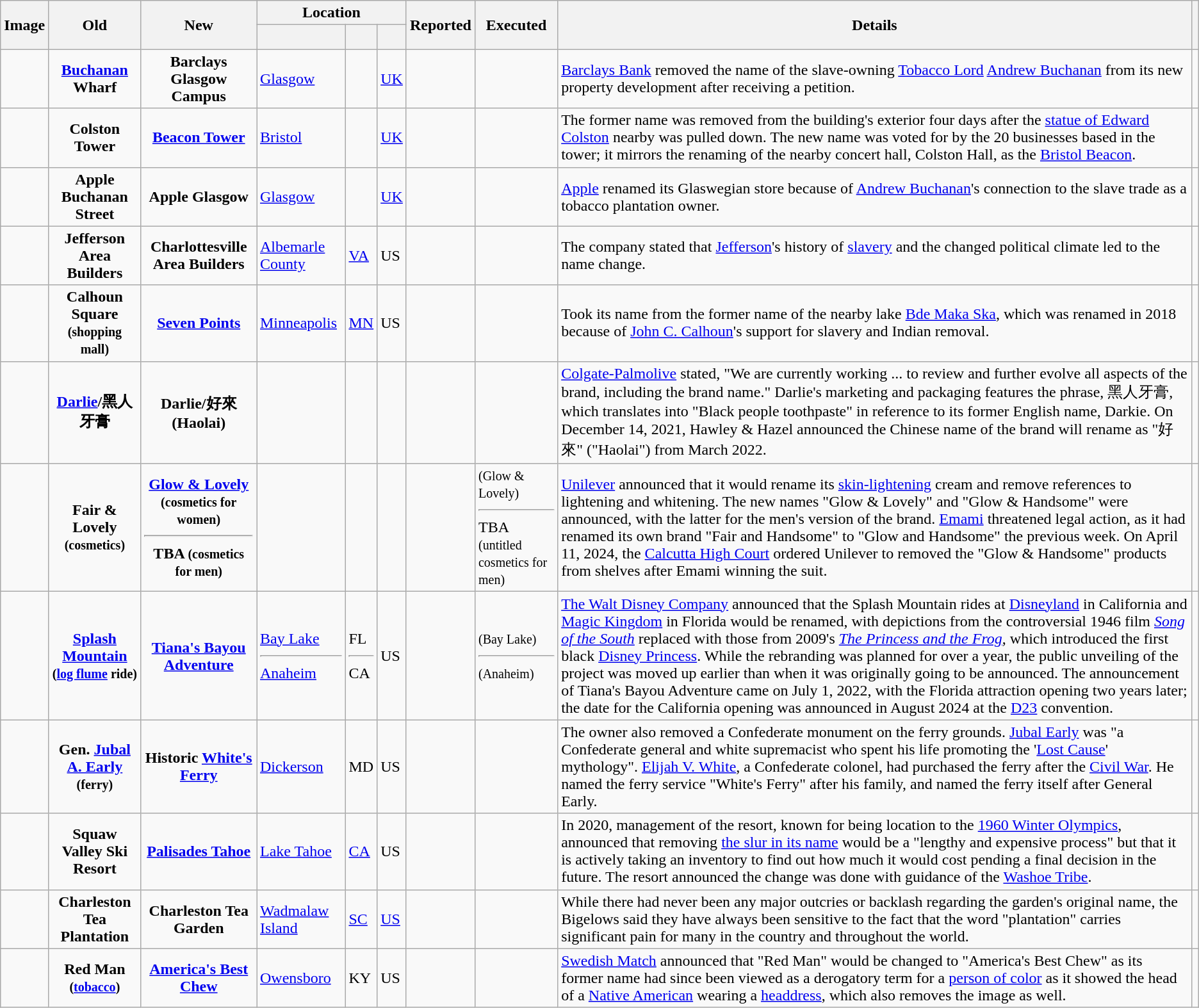<table class="wikitable sortable sort-under" style="text-align:left">
<tr>
<th class="unsortable" rowspan=2>Image</th>
<th rowspan=2>Old</th>
<th rowspan=2>New</th>
<th colspan=3>Location</th>
<th rowspan=2>Reported </th>
<th rowspan=2>Executed</th>
<th class="unsortable" rowspan=2>Details</th>
<th class="unsortable" rowspan=2></th>
</tr>
<tr>
<th>  </th>
<th>  </th>
<th>  </th>
</tr>
<tr>
<td></td>
<td style="text-align: center"><strong><a href='#'>Buchanan</a> Wharf</strong></td>
<td style="text-align: center"><strong>Barclays Glasgow Campus</strong></td>
<td><a href='#'>Glasgow</a></td>
<td data-sort-value="GB-SCT"></td>
<td><a href='#'>UK</a></td>
<td></td>
<td></td>
<td><a href='#'>Barclays Bank</a> removed the name of the slave-owning <a href='#'>Tobacco Lord</a> <a href='#'>Andrew Buchanan</a> from its new property development after receiving a petition.</td>
<td></td>
</tr>
<tr>
<td></td>
<td style="text-align: center"><strong>Colston Tower</strong></td>
<td style="text-align: center"><strong><a href='#'>Beacon Tower</a></strong></td>
<td><a href='#'>Bristol</a></td>
<td data-sort-value="GB-ENG"></td>
<td><a href='#'>UK</a></td>
<td></td>
<td></td>
<td>The former name was removed from the building's exterior four days after the <a href='#'>statue of Edward Colston</a> nearby was pulled down. The new name was voted for by the 20 businesses based in the tower; it mirrors the renaming of the nearby concert hall, Colston Hall, as the <a href='#'>Bristol Beacon</a>.</td>
<td><br></td>
</tr>
<tr>
<td></td>
<td style="text-align: center"><strong>Apple Buchanan Street</strong></td>
<td style="text-align: center"><strong>Apple Glasgow</strong></td>
<td><a href='#'>Glasgow</a></td>
<td data-sort-value="GB-SCT"></td>
<td><a href='#'>UK</a></td>
<td></td>
<td></td>
<td><a href='#'>Apple</a> renamed its Glaswegian store because of <a href='#'>Andrew Buchanan</a>'s connection to the slave trade as a tobacco plantation owner.</td>
<td><br></td>
</tr>
<tr>
<td></td>
<td style="text-align: center"><strong>Jefferson Area Builders</strong></td>
<td style="text-align: center"><strong>Charlottesville Area Builders</strong></td>
<td><a href='#'>Albemarle County</a></td>
<td data-sort-value="US-VA"><a href='#'>VA</a></td>
<td>US</td>
<td></td>
<td></td>
<td>The company stated that <a href='#'>Jefferson</a>'s history of <a href='#'>slavery</a> and the changed  political climate led to the name change.</td>
<td><br></td>
</tr>
<tr>
<td></td>
<td style="text-align: center"><strong>Calhoun Square<br><small>(shopping mall)</small></strong></td>
<td style="text-align: center"><strong><a href='#'>Seven Points</a></strong></td>
<td><a href='#'>Minneapolis</a></td>
<td data-sort-value="US-MN"><a href='#'>MN</a></td>
<td>US</td>
<td></td>
<td></td>
<td>Took its name from the former name of the nearby lake <a href='#'>Bde Maka Ska</a>, which was renamed in 2018 because of <a href='#'>John C. Calhoun</a>'s support for slavery and Indian removal.</td>
<td><br></td>
</tr>
<tr>
<td></td>
<td style="text-align: center"><strong><a href='#'>Darlie</a>/黑人牙膏<br><small></small></strong></td>
<td style="text-align: center"><strong>Darlie/好來(Haolai)</strong></td>
<td></td>
<td> </td>
<td></td>
<td></td>
<td></td>
<td><a href='#'>Colgate-Palmolive</a> stated, "We are currently working ... to review and further evolve all aspects of the brand, including the brand name." Darlie's marketing and packaging features the phrase, 黑人牙膏, which translates into "Black people toothpaste" in reference to its former English name, Darkie. On December 14, 2021, Hawley & Hazel announced the Chinese name of the brand will rename as "好來" ("Haolai") from March 2022.</td>
<td><br><br><br></td>
</tr>
<tr>
<td></td>
<td style="text-align: center"><strong>Fair & Lovely<br><small>(cosmetics)</small></strong></td>
<td style="text-align: center"><strong><a href='#'>Glow & Lovely</a><br><small>(cosmetics for women)</small></strong><hr><strong>TBA <small>(cosmetics for men)</small></strong></td>
<td></td>
<td></td>
<td></td>
<td></td>
<td> <small>(Glow & Lovely)</small><hr> TBA <small>(untitled cosmetics for men)</small></td>
<td><a href='#'>Unilever</a> announced that it would rename its <a href='#'>skin-lightening</a> cream and remove references to lightening and whitening.  The new names "Glow & Lovely" and "Glow & Handsome" were announced, with the latter for the men's version of the brand. <a href='#'>Emami</a> threatened legal action, as it had renamed its own brand "Fair and Handsome" to "Glow and Handsome" the previous week. On April 11, 2024, the <a href='#'>Calcutta High Court</a> ordered Unilever to removed the "Glow & Handsome" products from shelves after Emami winning the suit.</td>
<td><br><br><br><br><br><br></td>
</tr>
<tr>
<td></td>
<td style="text-align: center"><strong><a href='#'>Splash Mountain</a><br><small>(<a href='#'>log flume</a> ride)</small></strong></td>
<td style="text-align: center"><strong><a href='#'>Tiana's Bayou Adventure</a></strong></td>
<td><a href='#'>Bay Lake</a><hr><a href='#'>Anaheim</a></td>
<td data-sort-value="US-FL">FL<hr>CA </td>
<td>US</td>
<td></td>
<td> <small>(Bay Lake)</small><hr>  <small>(Anaheim)</small></td>
<td><a href='#'>The Walt Disney Company</a> announced that the Splash Mountain rides at <a href='#'>Disneyland</a> in California and <a href='#'>Magic Kingdom</a> in Florida would be renamed, with depictions from the controversial 1946 film <em><a href='#'>Song of the South</a></em> replaced with those from 2009's <em><a href='#'>The Princess and the Frog</a></em>, which introduced the first black <a href='#'>Disney Princess</a>. While the rebranding was planned for over a year, the public unveiling of the project was moved up earlier than when it was originally going to be announced.  The announcement of Tiana's Bayou Adventure came on July 1, 2022, with the Florida attraction opening two years later; the date for the California opening was announced in August 2024 at the <a href='#'>D23</a> convention.</td>
<td><br><br><br></td>
</tr>
<tr>
<td></td>
<td style="text-align: center"><strong>Gen. <a href='#'>Jubal A. Early</a></strong><br><strong><small>(ferry)</small></strong></td>
<td style="text-align: center"><strong>Historic <a href='#'>White's Ferry</a></strong></td>
<td><a href='#'>Dickerson</a></td>
<td data-sort-value="US-MD">MD</td>
<td>US</td>
<td></td>
<td></td>
<td>The owner also removed a Confederate monument on the ferry grounds.  <a href='#'>Jubal Early</a> was "a Confederate general and white supremacist who spent his life promoting the '<a href='#'>Lost Cause</a>' mythology".  <a href='#'>Elijah V. White</a>, a Confederate colonel, had purchased the ferry after the <a href='#'>Civil War</a>.  He named the ferry service "White's Ferry" after his family, and named the ferry itself after General Early.</td>
<td><br></td>
</tr>
<tr>
<td></td>
<td style="text-align: center"><strong>Squaw Valley Ski Resort</strong></td>
<td style="text-align: center"><strong><a href='#'>Palisades Tahoe</a></strong></td>
<td><a href='#'>Lake Tahoe</a></td>
<td><a href='#'>CA</a></td>
<td>US</td>
<td></td>
<td></td>
<td>In 2020, management of the resort, known for being location to the <a href='#'>1960 Winter Olympics</a>, announced that removing <a href='#'>the slur in its name</a> would be a "lengthy and expensive process" but that it is actively taking an inventory to find out how much it would cost pending a final decision in the future. The resort announced the change was done with guidance of the <a href='#'>Washoe Tribe</a>.</td>
<td><br></td>
</tr>
<tr>
<td></td>
<td style="text-align: center"><strong>Charleston Tea Plantation</strong></td>
<td style="text-align: center"><strong>Charleston Tea Garden</strong></td>
<td><a href='#'>Wadmalaw Island</a></td>
<td data-sort-value="US-SC"><a href='#'>SC</a></td>
<td><a href='#'>US</a></td>
<td></td>
<td></td>
<td>While there had never been any major outcries or backlash regarding the garden's original name, the Bigelows said they have always been sensitive to the fact that the word "plantation" carries significant pain for many in the country and throughout the world.</td>
<td><br><br></td>
</tr>
<tr>
<td></td>
<td style="text-align: center"><strong>Red Man</strong><br><strong><small>(<a href='#'>tobacco</a>)</small></strong></td>
<td style="text-align: center"><strong><a href='#'>America's Best Chew</a></strong></td>
<td><a href='#'>Owensboro</a></td>
<td data-sort-value="US-KY">KY</td>
<td>US</td>
<td></td>
<td></td>
<td><a href='#'>Swedish Match</a> announced that "Red Man" would be changed to "America's Best Chew" as its former name had since been viewed as a derogatory term for a <a href='#'>person of color</a> as it showed the head of a <a href='#'>Native American</a> wearing a <a href='#'>headdress</a>, which also removes the image as well.</td>
<td><br></td>
</tr>
</table>
